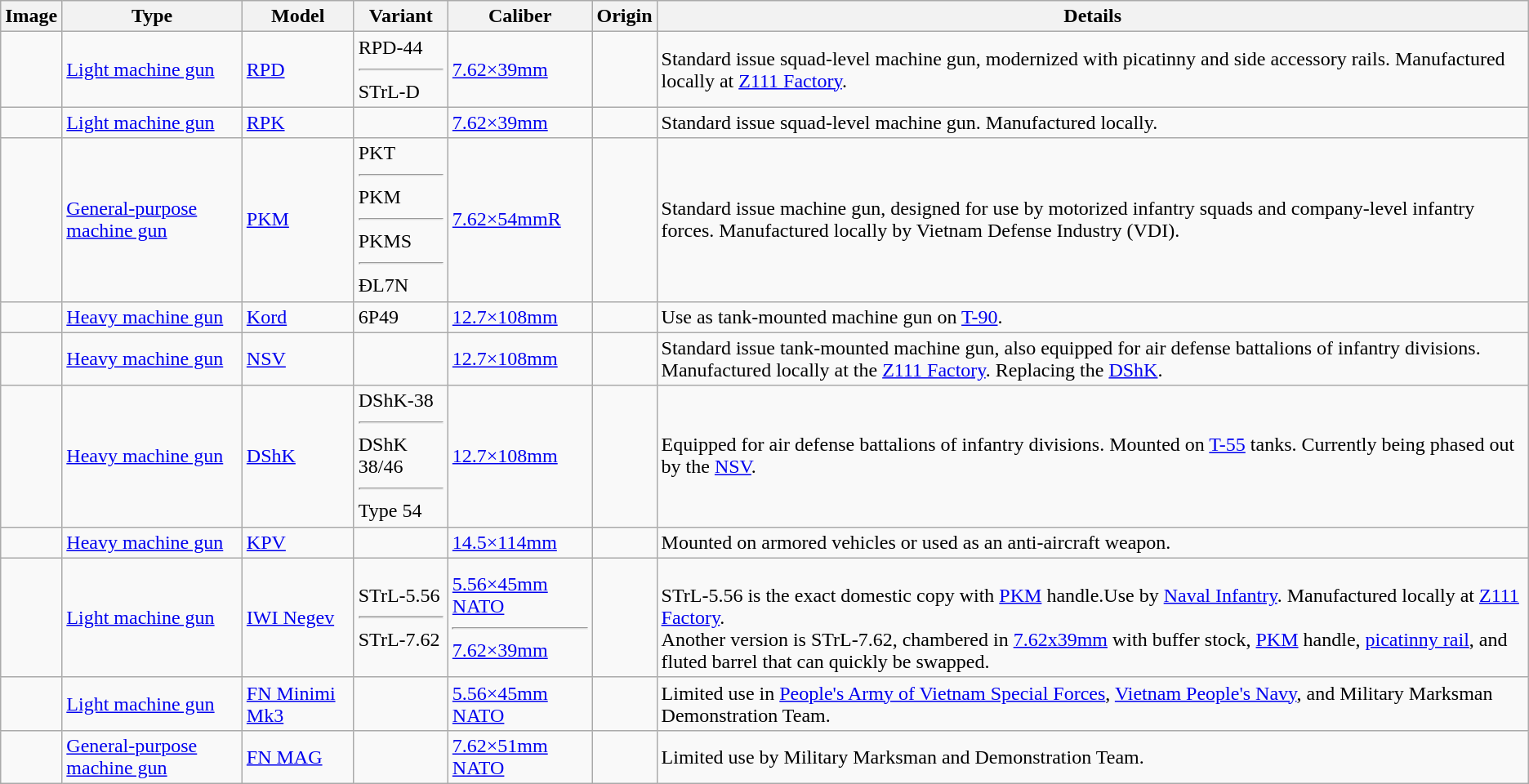<table class="wikitable">
<tr>
<th>Image</th>
<th>Type</th>
<th>Model</th>
<th>Variant</th>
<th>Caliber</th>
<th>Origin</th>
<th>Details</th>
</tr>
<tr>
<td></td>
<td><a href='#'>Light machine gun</a></td>
<td><a href='#'>RPD</a></td>
<td>RPD-44<hr>STrL-D</td>
<td><a href='#'>7.62×39mm</a></td>
<td><br></td>
<td>Standard issue squad-level machine gun, modernized with picatinny and side accessory rails. Manufactured locally at <a href='#'>Z111 Factory</a>.</td>
</tr>
<tr>
<td></td>
<td><a href='#'>Light machine gun</a></td>
<td><a href='#'>RPK</a></td>
<td></td>
<td><a href='#'>7.62×39mm</a></td>
<td><br></td>
<td>Standard issue squad-level machine gun. Manufactured locally.</td>
</tr>
<tr>
<td></td>
<td><a href='#'>General-purpose machine gun</a></td>
<td><a href='#'>PKM</a></td>
<td>PKT<hr> PKM<hr> PKMS<hr>ĐL7N</td>
<td><a href='#'>7.62×54mmR</a></td>
<td><br></td>
<td>Standard issue machine gun, designed for use by motorized infantry squads and company-level infantry forces. Manufactured locally by Vietnam Defense Industry (VDI).</td>
</tr>
<tr>
<td></td>
<td><a href='#'>Heavy machine gun</a></td>
<td><a href='#'>Kord</a></td>
<td>6P49</td>
<td><a href='#'>12.7×108mm</a></td>
<td></td>
<td>Use as tank-mounted machine gun on <a href='#'>T-90</a>.</td>
</tr>
<tr>
<td></td>
<td><a href='#'>Heavy machine gun</a></td>
<td><a href='#'>NSV</a></td>
<td></td>
<td><a href='#'>12.7×108mm</a></td>
<td><br></td>
<td>Standard issue tank-mounted machine gun, also equipped for air defense battalions of infantry divisions. Manufactured locally at the <a href='#'>Z111 Factory</a>. Replacing the <a href='#'>DShK</a>.</td>
</tr>
<tr>
<td></td>
<td><a href='#'>Heavy machine gun</a></td>
<td><a href='#'>DShK</a></td>
<td>DShK-38<hr>DShK 38/46<hr>Type 54</td>
<td><a href='#'>12.7×108mm</a></td>
<td></td>
<td>Equipped for air defense battalions of infantry divisions. Mounted on <a href='#'>T-55</a> tanks. Currently being phased out by the <a href='#'>NSV</a>.</td>
</tr>
<tr>
<td></td>
<td><a href='#'>Heavy machine gun</a></td>
<td><a href='#'>KPV</a></td>
<td></td>
<td><a href='#'>14.5×114mm</a></td>
<td></td>
<td>Mounted on armored vehicles or used as an anti-aircraft weapon.</td>
</tr>
<tr>
<td></td>
<td><a href='#'>Light machine gun</a></td>
<td><a href='#'>IWI Negev</a></td>
<td>STrL-5.56 <hr> STrL-7.62</td>
<td><a href='#'>5.56×45mm NATO</a><hr><a href='#'>7.62×39mm</a></td>
<td><br></td>
<td><br>STrL-5.56 is the exact domestic copy with <a href='#'>PKM</a> handle.Use by <a href='#'>Naval Infantry</a>. Manufactured locally at <a href='#'>Z111 Factory</a>.<br>Another version is STrL-7.62, chambered in <a href='#'>7.62x39mm</a> with buffer stock, <a href='#'>PKM</a> handle, <a href='#'>picatinny rail</a>, and fluted barrel that can quickly be swapped.</td>
</tr>
<tr>
<td></td>
<td><a href='#'>Light machine gun</a></td>
<td><a href='#'>FN Minimi Mk3</a></td>
<td></td>
<td><a href='#'>5.56×45mm NATO</a></td>
<td></td>
<td>Limited use in <a href='#'>People's Army of Vietnam Special Forces</a>, <a href='#'>Vietnam People's Navy</a>, and Military Marksman Demonstration Team.</td>
</tr>
<tr>
<td></td>
<td><a href='#'>General-purpose machine gun</a></td>
<td><a href='#'>FN MAG</a></td>
<td></td>
<td><a href='#'>7.62×51mm NATO</a></td>
<td></td>
<td>Limited use by Military Marksman and Demonstration Team.</td>
</tr>
</table>
